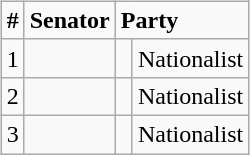<table style="width:100%;">
<tr style=vertical-align:top>
<td><br>




</td>
<td align=right><br><table class="wikitable">
<tr>
<td><strong>#</strong></td>
<td><strong>Senator</strong></td>
<td colspan="2"><strong>Party</strong></td>
</tr>
<tr>
<td>1</td>
<td></td>
<td> </td>
<td>Nationalist</td>
</tr>
<tr>
<td>2</td>
<td></td>
<td> </td>
<td>Nationalist</td>
</tr>
<tr>
<td>3</td>
<td></td>
<td> </td>
<td>Nationalist</td>
</tr>
</table>
</td>
</tr>
</table>
